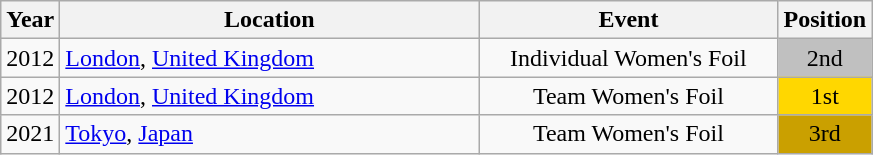<table class="wikitable" style="text-align:center;">
<tr>
<th>Year</th>
<th style="width:17em">Location</th>
<th style="width:12em">Event</th>
<th>Position</th>
</tr>
<tr>
<td>2012</td>
<td rowspan="1" align="left"> <a href='#'>London</a>, <a href='#'>United Kingdom</a></td>
<td>Individual Women's Foil</td>
<td bgcolor="silver">2nd</td>
</tr>
<tr>
<td>2012</td>
<td rowspan="1" align="left"> <a href='#'>London</a>, <a href='#'>United Kingdom</a></td>
<td>Team Women's Foil</td>
<td bgcolor="gold">1st</td>
</tr>
<tr>
<td rowspan="1">2021</td>
<td rowspan="1" align="left"> <a href='#'>Tokyo</a>, <a href='#'>Japan</a></td>
<td>Team Women's Foil</td>
<td bgcolor="caramel">3rd</td>
</tr>
</table>
